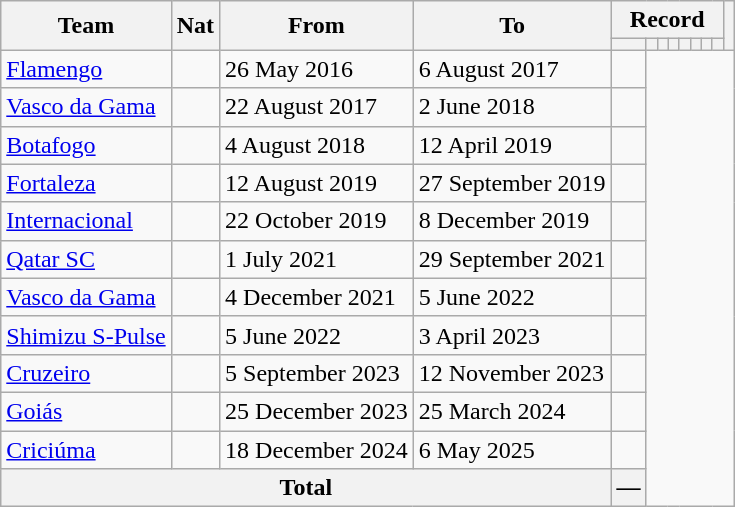<table class="wikitable" style="text-align: center">
<tr>
<th rowspan="2">Team</th>
<th rowspan="2">Nat</th>
<th rowspan="2">From</th>
<th rowspan="2">To</th>
<th colspan="8">Record</th>
<th rowspan=2></th>
</tr>
<tr>
<th></th>
<th></th>
<th></th>
<th></th>
<th></th>
<th></th>
<th></th>
<th></th>
</tr>
<tr>
<td align=left><a href='#'>Flamengo</a></td>
<td></td>
<td align=left>26 May 2016</td>
<td align=left>6 August 2017<br></td>
<td></td>
</tr>
<tr>
<td align=left><a href='#'>Vasco da Gama</a></td>
<td></td>
<td align=left>22 August 2017</td>
<td align=left>2 June 2018<br></td>
<td></td>
</tr>
<tr>
<td align=left><a href='#'>Botafogo</a></td>
<td></td>
<td align=left>4 August 2018</td>
<td align=left>12 April 2019<br></td>
<td></td>
</tr>
<tr>
<td align=left><a href='#'>Fortaleza</a></td>
<td></td>
<td align=left>12 August 2019</td>
<td align=left>27 September 2019<br></td>
<td></td>
</tr>
<tr>
<td align=left><a href='#'>Internacional</a></td>
<td></td>
<td align=left>22 October 2019</td>
<td align=left>8 December 2019<br></td>
<td></td>
</tr>
<tr>
<td align=left><a href='#'>Qatar SC</a></td>
<td></td>
<td align=left>1 July 2021</td>
<td align=left>29 September 2021<br></td>
<td></td>
</tr>
<tr>
<td align=left><a href='#'>Vasco da Gama</a></td>
<td></td>
<td align=left>4 December 2021</td>
<td align=left>5 June 2022<br></td>
<td></td>
</tr>
<tr>
<td align=left><a href='#'>Shimizu S-Pulse</a></td>
<td></td>
<td align=left>5 June 2022</td>
<td align=left>3 April 2023<br></td>
<td></td>
</tr>
<tr>
<td align=left><a href='#'>Cruzeiro</a></td>
<td></td>
<td align=left>5 September 2023</td>
<td align=left>12 November 2023<br></td>
<td></td>
</tr>
<tr>
<td align=left><a href='#'>Goiás</a></td>
<td></td>
<td align=left>25 December 2023</td>
<td align=left>25 March 2024<br></td>
<td></td>
</tr>
<tr>
<td align=left><a href='#'>Criciúma</a></td>
<td></td>
<td align=left>18 December 2024</td>
<td align=left>6 May 2025<br></td>
<td></td>
</tr>
<tr>
<th colspan="4">Total<br></th>
<th>—</th>
</tr>
</table>
